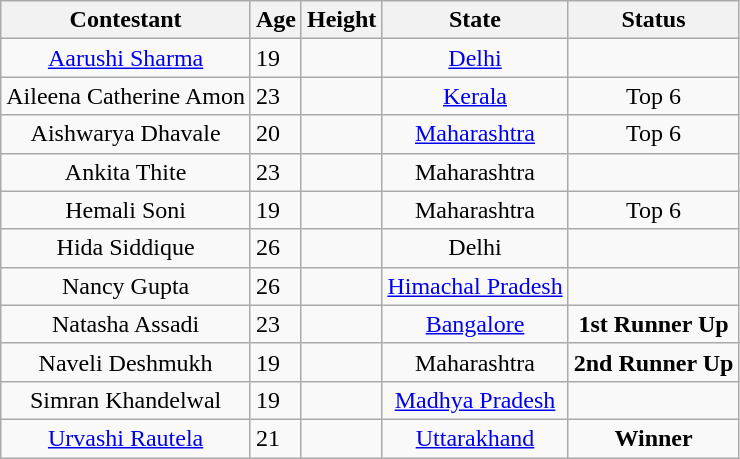<table class="sortable wikitable">
<tr>
<th>Contestant</th>
<th>Age</th>
<th>Height</th>
<th>State</th>
<th>Status</th>
</tr>
<tr>
<td style="text-align:center;"><a href='#'>Aarushi Sharma</a></td>
<td>19</td>
<td></td>
<td style="text-align:center;"><a href='#'>Delhi</a></td>
<td></td>
</tr>
<tr>
<td style="text-align:center;">Aileena Catherine Amon</td>
<td>23</td>
<td></td>
<td style="text-align:center;"><a href='#'>Kerala</a></td>
<td style="text-align:center;">Top 6</td>
</tr>
<tr>
<td style="text-align:center;">Aishwarya Dhavale</td>
<td>20</td>
<td></td>
<td style="text-align:center;"><a href='#'>Maharashtra</a></td>
<td style="text-align:center;">Top 6</td>
</tr>
<tr>
<td style="text-align:center;">Ankita Thite</td>
<td>23</td>
<td></td>
<td style="text-align:center;">Maharashtra</td>
<td></td>
</tr>
<tr>
<td style="text-align:center;">Hemali Soni</td>
<td>19</td>
<td></td>
<td style="text-align:center;">Maharashtra</td>
<td style="text-align:center;">Top 6</td>
</tr>
<tr>
<td style="text-align:center;">Hida Siddique</td>
<td>26</td>
<td style="text-align:center;"></td>
<td style="text-align:center;">Delhi</td>
<td></td>
</tr>
<tr>
<td style="text-align:center;">Nancy Gupta</td>
<td>26</td>
<td></td>
<td style="text-align:center;"><a href='#'>Himachal Pradesh</a></td>
<td></td>
</tr>
<tr>
<td style="text-align:center;">Natasha Assadi</td>
<td>23</td>
<td></td>
<td style="text-align:center;"><a href='#'>Bangalore</a></td>
<td style="text-align:center;"><strong>1st Runner Up</strong></td>
</tr>
<tr>
<td style="text-align:center;">Naveli Deshmukh</td>
<td>19</td>
<td style="text-align:center;"></td>
<td style="text-align:center;">Maharashtra</td>
<td style="text-align:center;"><strong>2nd Runner Up</strong></td>
</tr>
<tr>
<td style="text-align:center;">Simran Khandelwal</td>
<td>19</td>
<td></td>
<td style="text-align:center;"><a href='#'>Madhya Pradesh</a></td>
<td></td>
</tr>
<tr>
<td style="text-align:center;"><a href='#'>Urvashi Rautela</a></td>
<td>21</td>
<td></td>
<td style="text-align:center;"><a href='#'>Uttarakhand</a></td>
<td style="text-align:center;"><strong>Winner</strong></td>
</tr>
</table>
